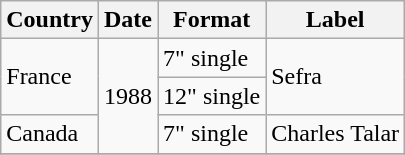<table class=wikitable>
<tr>
<th>Country</th>
<th>Date</th>
<th>Format</th>
<th>Label</th>
</tr>
<tr>
<td rowspan="2">France</td>
<td rowspan="3">1988</td>
<td>7" single</td>
<td rowspan="2">Sefra</td>
</tr>
<tr>
<td>12" single</td>
</tr>
<tr>
<td>Canada</td>
<td>7" single</td>
<td>Charles Talar</td>
</tr>
<tr>
</tr>
</table>
